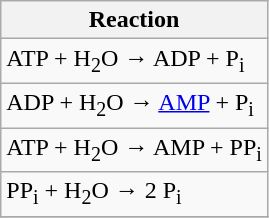<table class="wikitable floatright">
<tr>
<th>Reaction</th>
</tr>
<tr>
<td>ATP + H<sub>2</sub>O → ADP + P<sub>i</sub></td>
</tr>
<tr>
<td>ADP + H<sub>2</sub>O → <a href='#'>AMP</a> + P<sub>i</sub></td>
</tr>
<tr>
<td>ATP + H<sub>2</sub>O → AMP + PP<sub>i</sub></td>
</tr>
<tr>
<td>PP<sub>i</sub> + H<sub>2</sub>O → 2 P<sub>i</sub></td>
</tr>
<tr>
</tr>
</table>
